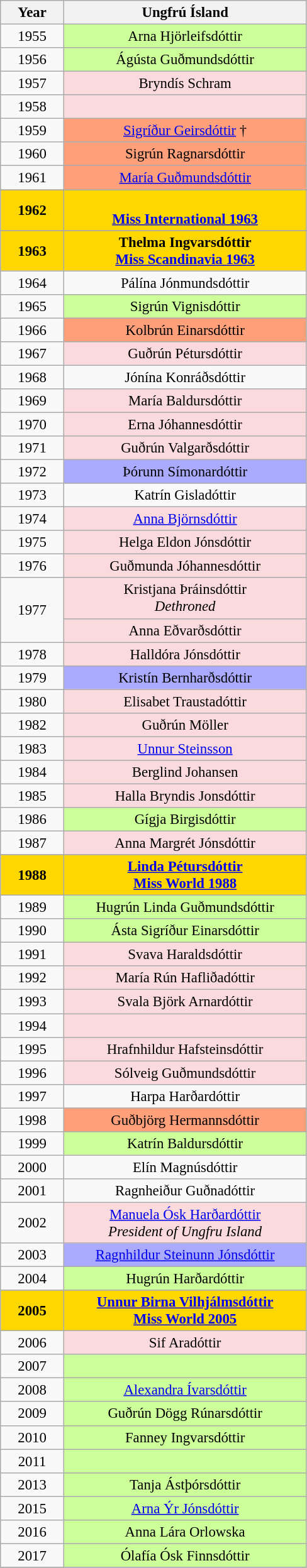<table class="wikitable sortable" style="font-size: 95%; text-align:center">
<tr>
<th width="60">Year</th>
<th width="250">Ungfrú Ísland</th>
</tr>
<tr>
<td>1955</td>
<td style="background:#CCFF99;">Arna Hjörleifsdóttir</td>
</tr>
<tr>
<td>1956</td>
<td style="background:#CCFF99;">Ágústa Guðmundsdóttir</td>
</tr>
<tr>
<td>1957</td>
<td style="background:#FADADD;">Bryndís Schram</td>
</tr>
<tr>
<td>1958</td>
<td style="background:#FADADD;"></td>
</tr>
<tr>
<td>1959</td>
<td style="background:#FFA07A;"><a href='#'>Sigríður Geirsdóttir</a> †</td>
</tr>
<tr>
<td>1960</td>
<td style="background:#FFA07A;">Sigrún Ragnarsdóttir</td>
</tr>
<tr>
<td>1961</td>
<td style="background:#FFA07A;"><a href='#'>María Guðmundsdóttir</a></td>
</tr>
<tr>
</tr>
<tr style="background-color:gold; font-weight: bold ">
<td>1962</td>
<td><br><a href='#'>Miss International 1963</a></td>
</tr>
<tr>
</tr>
<tr style="background-color:gold; font-weight: bold ">
<td>1963</td>
<td>Thelma Ingvarsdóttir<br><a href='#'>Miss Scandinavia 1963</a></td>
</tr>
<tr>
<td>1964</td>
<td>Pálína Jónmundsdóttir</td>
</tr>
<tr>
<td>1965</td>
<td style="background:#CCFF99;">Sigrún Vignisdóttir</td>
</tr>
<tr>
<td>1966</td>
<td style="background:#FFA07A;">Kolbrún Einarsdóttir</td>
</tr>
<tr>
<td>1967</td>
<td style="background:#FADADD;">Guðrún Pétursdóttir</td>
</tr>
<tr>
<td>1968</td>
<td>Jónína Konráðsdóttir</td>
</tr>
<tr>
<td>1969</td>
<td style="background:#FADADD;">María Baldursdóttir</td>
</tr>
<tr>
<td>1970</td>
<td style="background:#FADADD;">Erna Jóhannesdóttir</td>
</tr>
<tr>
<td>1971</td>
<td style="background:#FADADD;">Guðrún Valgarðsdóttir</td>
</tr>
<tr>
<td>1972</td>
<td style="background:#AAAAFF;">Þórunn Símonardóttir</td>
</tr>
<tr>
<td>1973</td>
<td>Katrín Gisladóttir</td>
</tr>
<tr>
<td>1974</td>
<td style="background:#FADADD;"><a href='#'>Anna Björnsdóttir</a></td>
</tr>
<tr>
<td>1975</td>
<td style="background:#FADADD;">Helga Eldon Jónsdóttir</td>
</tr>
<tr>
<td>1976</td>
<td style="background:#FADADD;">Guðmunda Jóhannesdóttir</td>
</tr>
<tr>
<td rowspan=2>1977</td>
<td style="background:#FADADD;">Kristjana Þráinsdóttir<br><em>Dethroned</em></td>
</tr>
<tr>
<td style="background:#FADADD;">Anna Eðvarðsdóttir</td>
</tr>
<tr>
<td>1978</td>
<td style="background:#FADADD;">Halldóra Jónsdóttir</td>
</tr>
<tr>
<td>1979</td>
<td style="background:#AAAAFF;">Kristín Bernharðsdóttir</td>
</tr>
<tr>
<td>1980</td>
<td style="background:#FADADD;">Elisabet Traustadóttir</td>
</tr>
<tr>
<td>1982</td>
<td style="background:#FADADD;">Guðrún Möller</td>
</tr>
<tr>
<td>1983</td>
<td style="background:#FADADD;"><a href='#'>Unnur Steinsson</a></td>
</tr>
<tr>
<td>1984</td>
<td style="background:#FADADD;">Berglind Johansen</td>
</tr>
<tr>
<td>1985</td>
<td style="background:#FADADD;">Halla Bryndis Jonsdóttir</td>
</tr>
<tr>
<td>1986</td>
<td style="background:#CCFF99;">Gígja Birgisdóttir</td>
</tr>
<tr>
<td>1987</td>
<td style="background:#FADADD;">Anna Margrét Jónsdóttir</td>
</tr>
<tr>
</tr>
<tr style="background-color:gold; font-weight: bold">
<td>1988</td>
<td><a href='#'>Linda Pétursdóttir</a><br><a href='#'>Miss World 1988</a></td>
</tr>
<tr>
<td>1989</td>
<td style="background:#CCFF99;">Hugrún Linda Guðmundsdóttir</td>
</tr>
<tr>
<td>1990</td>
<td style="background:#CCFF99;">Ásta Sigríður Einarsdóttir</td>
</tr>
<tr>
<td>1991</td>
<td style="background:#FADADD;">Svava Haraldsdóttir</td>
</tr>
<tr>
<td>1992</td>
<td style="background:#FADADD;">María Rún Hafliðadóttir</td>
</tr>
<tr>
<td>1993</td>
<td style="background:#FADADD;">Svala Björk Arnardóttir</td>
</tr>
<tr>
<td>1994</td>
<td style="background:#FADADD;"></td>
</tr>
<tr>
<td>1995</td>
<td style="background:#FADADD;">Hrafnhildur Hafsteinsdóttir</td>
</tr>
<tr>
<td>1996</td>
<td style="background:#FADADD;">Sólveig Guðmundsdóttir</td>
</tr>
<tr>
<td>1997</td>
<td>Harpa Harðardóttir</td>
</tr>
<tr>
<td>1998</td>
<td style="background:#FFA07A;">Guðbjörg Hermannsdóttir</td>
</tr>
<tr>
<td>1999</td>
<td style="background:#CCFF99;">Katrín Baldursdóttir</td>
</tr>
<tr>
<td>2000</td>
<td>Elín Magnúsdóttir</td>
</tr>
<tr>
<td>2001</td>
<td>Ragnheiður Guðnadóttir</td>
</tr>
<tr>
<td>2002</td>
<td style="background:#FADADD;"><a href='#'>Manuela Ósk Harðardóttir</a><br><em>President of Ungfru Island</em></td>
</tr>
<tr>
<td>2003</td>
<td style="background:#AAAAFF;"><a href='#'>Ragnhildur Steinunn Jónsdóttir</a></td>
</tr>
<tr>
<td>2004</td>
<td style="background:#CCFF99;">Hugrún Harðardóttir</td>
</tr>
<tr>
</tr>
<tr style="background-color:gold; font-weight: bold">
<td>2005</td>
<td><a href='#'>Unnur Birna Vilhjálmsdóttir</a><br><a href='#'>Miss World 2005</a></td>
</tr>
<tr>
<td>2006</td>
<td style="background:#FADADD;">Sif Aradóttir</td>
</tr>
<tr>
<td>2007</td>
<td style="background:#CCFF99;"></td>
</tr>
<tr>
<td>2008</td>
<td style="background:#CCFF99;"><a href='#'>Alexandra Ívarsdóttir</a></td>
</tr>
<tr>
<td>2009</td>
<td style="background:#CCFF99;">Guðrún Dögg Rúnarsdóttir</td>
</tr>
<tr>
<td>2010</td>
<td style="background:#CCFF99;">Fanney Ingvarsdóttir</td>
</tr>
<tr>
<td>2011</td>
<td style="background:#CCFF99;"></td>
</tr>
<tr>
<td>2013</td>
<td style="background:#CCFF99;">Tanja Ástþórsdóttir</td>
</tr>
<tr>
<td>2015</td>
<td style="background:#CCFF99;"><a href='#'>Arna Ýr Jónsdóttir</a></td>
</tr>
<tr>
<td>2016</td>
<td style="background:#CCFF99;">Anna Lára Orlowska</td>
</tr>
<tr>
<td>2017</td>
<td style="background:#CCFF99;">Ólafía Ósk Finnsdóttir</td>
</tr>
<tr>
</tr>
</table>
